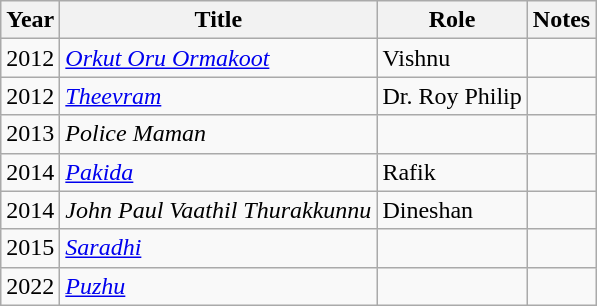<table class="wikitable sortable">
<tr>
<th>Year</th>
<th>Title</th>
<th>Role</th>
<th class=unsortable>Notes</th>
</tr>
<tr>
<td>2012</td>
<td><em><a href='#'>Orkut Oru Ormakoot</a></em></td>
<td>Vishnu</td>
<td></td>
</tr>
<tr>
<td>2012</td>
<td><em><a href='#'>Theevram</a></em></td>
<td>Dr. Roy Philip</td>
<td></td>
</tr>
<tr>
<td>2013</td>
<td><em>Police Maman</em></td>
<td></td>
<td></td>
</tr>
<tr>
<td>2014</td>
<td><em><a href='#'>Pakida</a></em></td>
<td>Rafik</td>
<td></td>
</tr>
<tr>
<td>2014</td>
<td><em>John Paul Vaathil Thurakkunnu</em></td>
<td>Dineshan</td>
<td></td>
</tr>
<tr>
<td>2015</td>
<td><em><a href='#'>Saradhi</a></em></td>
<td></td>
<td></td>
</tr>
<tr>
<td>2022</td>
<td><em><a href='#'>Puzhu</a></em></td>
<td></td>
<td></td>
</tr>
</table>
